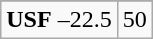<table class="wikitable">
<tr align="center">
</tr>
<tr align="center">
<td><strong>USF</strong> –22.5</td>
<td>50</td>
</tr>
</table>
